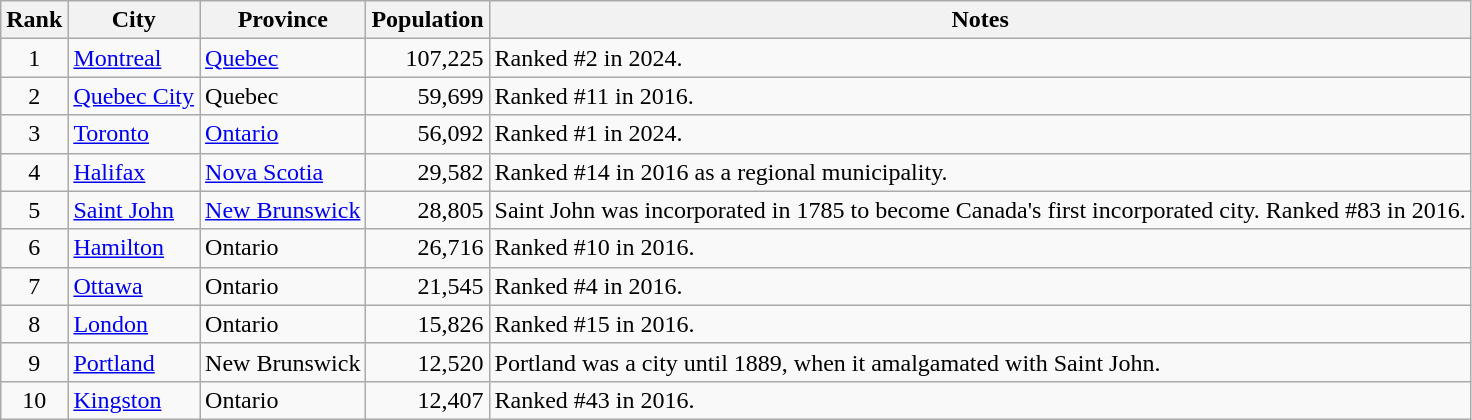<table class="wikitable sortable">
<tr>
<th>Rank</th>
<th>City</th>
<th>Province</th>
<th>Population</th>
<th>Notes</th>
</tr>
<tr>
<td align=center>1</td>
<td><a href='#'>Montreal</a></td>
<td><a href='#'>Quebec</a></td>
<td align=right>107,225</td>
<td>Ranked #2 in 2024.</td>
</tr>
<tr>
<td align=center>2</td>
<td><a href='#'>Quebec City</a></td>
<td>Quebec</td>
<td align=right>59,699</td>
<td>Ranked #11 in 2016.</td>
</tr>
<tr>
<td align=center>3</td>
<td><a href='#'>Toronto</a></td>
<td><a href='#'>Ontario</a></td>
<td align=right>56,092</td>
<td>Ranked #1 in 2024.</td>
</tr>
<tr>
<td align=center>4</td>
<td><a href='#'>Halifax</a></td>
<td><a href='#'>Nova Scotia</a></td>
<td align=right>29,582</td>
<td>Ranked #14 in 2016 as a regional municipality.</td>
</tr>
<tr>
<td align=center>5</td>
<td><a href='#'>Saint John</a></td>
<td><a href='#'>New Brunswick</a></td>
<td align=right>28,805</td>
<td>Saint John was incorporated in 1785 to become Canada's first incorporated city. Ranked #83 in 2016.</td>
</tr>
<tr>
<td align=center>6</td>
<td><a href='#'>Hamilton</a></td>
<td>Ontario</td>
<td align=right>26,716</td>
<td>Ranked #10 in 2016.</td>
</tr>
<tr>
<td align=center>7</td>
<td><a href='#'>Ottawa</a></td>
<td>Ontario</td>
<td align=right>21,545</td>
<td>Ranked #4 in 2016.</td>
</tr>
<tr>
<td align=center>8</td>
<td><a href='#'>London</a></td>
<td>Ontario</td>
<td align=right>15,826</td>
<td>Ranked #15 in 2016.</td>
</tr>
<tr>
<td align=center>9</td>
<td><a href='#'>Portland</a></td>
<td>New Brunswick</td>
<td align=right>12,520</td>
<td>Portland was a city until 1889, when it amalgamated with Saint John.</td>
</tr>
<tr poo>
<td align=center>10</td>
<td><a href='#'>Kingston</a></td>
<td>Ontario</td>
<td align=right>12,407</td>
<td>Ranked #43 in 2016.</td>
</tr>
</table>
